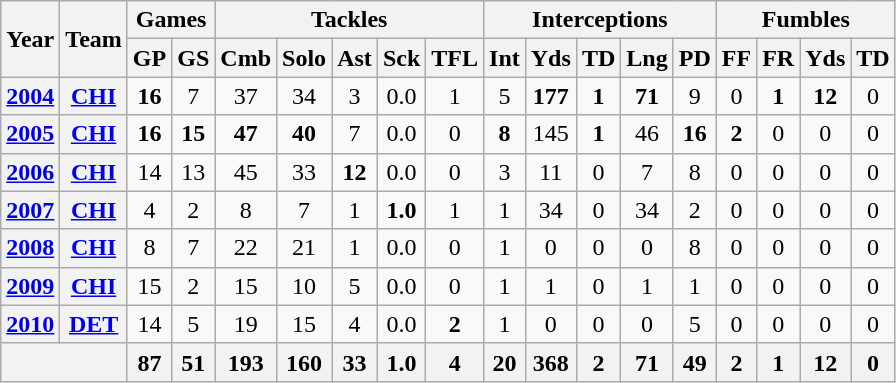<table class="wikitable" style="text-align:center">
<tr>
<th rowspan="2">Year</th>
<th rowspan="2">Team</th>
<th colspan="2">Games</th>
<th colspan="5">Tackles</th>
<th colspan="5">Interceptions</th>
<th colspan="4">Fumbles</th>
</tr>
<tr>
<th>GP</th>
<th>GS</th>
<th>Cmb</th>
<th>Solo</th>
<th>Ast</th>
<th>Sck</th>
<th>TFL</th>
<th>Int</th>
<th>Yds</th>
<th>TD</th>
<th>Lng</th>
<th>PD</th>
<th>FF</th>
<th>FR</th>
<th>Yds</th>
<th>TD</th>
</tr>
<tr>
<th><a href='#'>2004</a></th>
<th><a href='#'>CHI</a></th>
<td><strong>16</strong></td>
<td>7</td>
<td>37</td>
<td>34</td>
<td>3</td>
<td>0.0</td>
<td>1</td>
<td>5</td>
<td><strong>177</strong></td>
<td><strong>1</strong></td>
<td><strong>71</strong></td>
<td>9</td>
<td>0</td>
<td><strong>1</strong></td>
<td><strong>12</strong></td>
<td>0</td>
</tr>
<tr>
<th><a href='#'>2005</a></th>
<th><a href='#'>CHI</a></th>
<td><strong>16</strong></td>
<td><strong>15</strong></td>
<td><strong>47</strong></td>
<td><strong>40</strong></td>
<td>7</td>
<td>0.0</td>
<td>0</td>
<td><strong>8</strong></td>
<td>145</td>
<td><strong>1</strong></td>
<td>46</td>
<td><strong>16</strong></td>
<td><strong>2</strong></td>
<td>0</td>
<td>0</td>
<td>0</td>
</tr>
<tr>
<th><a href='#'>2006</a></th>
<th><a href='#'>CHI</a></th>
<td>14</td>
<td>13</td>
<td>45</td>
<td>33</td>
<td><strong>12</strong></td>
<td>0.0</td>
<td>0</td>
<td>3</td>
<td>11</td>
<td>0</td>
<td>7</td>
<td>8</td>
<td>0</td>
<td>0</td>
<td>0</td>
<td>0</td>
</tr>
<tr>
<th><a href='#'>2007</a></th>
<th><a href='#'>CHI</a></th>
<td>4</td>
<td>2</td>
<td>8</td>
<td>7</td>
<td>1</td>
<td><strong>1.0</strong></td>
<td>1</td>
<td>1</td>
<td>34</td>
<td>0</td>
<td>34</td>
<td>2</td>
<td>0</td>
<td>0</td>
<td>0</td>
<td>0</td>
</tr>
<tr>
<th><a href='#'>2008</a></th>
<th><a href='#'>CHI</a></th>
<td>8</td>
<td>7</td>
<td>22</td>
<td>21</td>
<td>1</td>
<td>0.0</td>
<td>0</td>
<td>1</td>
<td>0</td>
<td>0</td>
<td>0</td>
<td>8</td>
<td>0</td>
<td>0</td>
<td>0</td>
<td>0</td>
</tr>
<tr>
<th><a href='#'>2009</a></th>
<th><a href='#'>CHI</a></th>
<td>15</td>
<td>2</td>
<td>15</td>
<td>10</td>
<td>5</td>
<td>0.0</td>
<td>0</td>
<td>1</td>
<td>1</td>
<td>0</td>
<td>1</td>
<td>1</td>
<td>0</td>
<td>0</td>
<td>0</td>
<td>0</td>
</tr>
<tr>
<th><a href='#'>2010</a></th>
<th><a href='#'>DET</a></th>
<td>14</td>
<td>5</td>
<td>19</td>
<td>15</td>
<td>4</td>
<td>0.0</td>
<td><strong>2</strong></td>
<td>1</td>
<td>0</td>
<td>0</td>
<td>0</td>
<td>5</td>
<td>0</td>
<td>0</td>
<td>0</td>
<td>0</td>
</tr>
<tr>
<th colspan="2"></th>
<th>87</th>
<th>51</th>
<th>193</th>
<th>160</th>
<th>33</th>
<th>1.0</th>
<th>4</th>
<th>20</th>
<th>368</th>
<th>2</th>
<th>71</th>
<th>49</th>
<th>2</th>
<th>1</th>
<th>12</th>
<th>0</th>
</tr>
</table>
